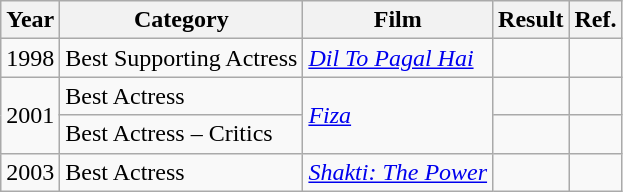<table class="wikitable">
<tr>
<th>Year</th>
<th>Category</th>
<th>Film</th>
<th>Result</th>
<th>Ref.</th>
</tr>
<tr>
<td>1998</td>
<td>Best Supporting Actress</td>
<td><em><a href='#'>Dil To Pagal Hai</a></em></td>
<td></td>
<td></td>
</tr>
<tr>
<td rowspan="2">2001</td>
<td>Best Actress</td>
<td rowspan="2"><em><a href='#'>Fiza</a></em></td>
<td></td>
<td></td>
</tr>
<tr>
<td>Best Actress – Critics</td>
<td></td>
<td></td>
</tr>
<tr>
<td>2003</td>
<td>Best Actress</td>
<td><em><a href='#'>Shakti: The Power</a></em></td>
<td></td>
<td></td>
</tr>
</table>
